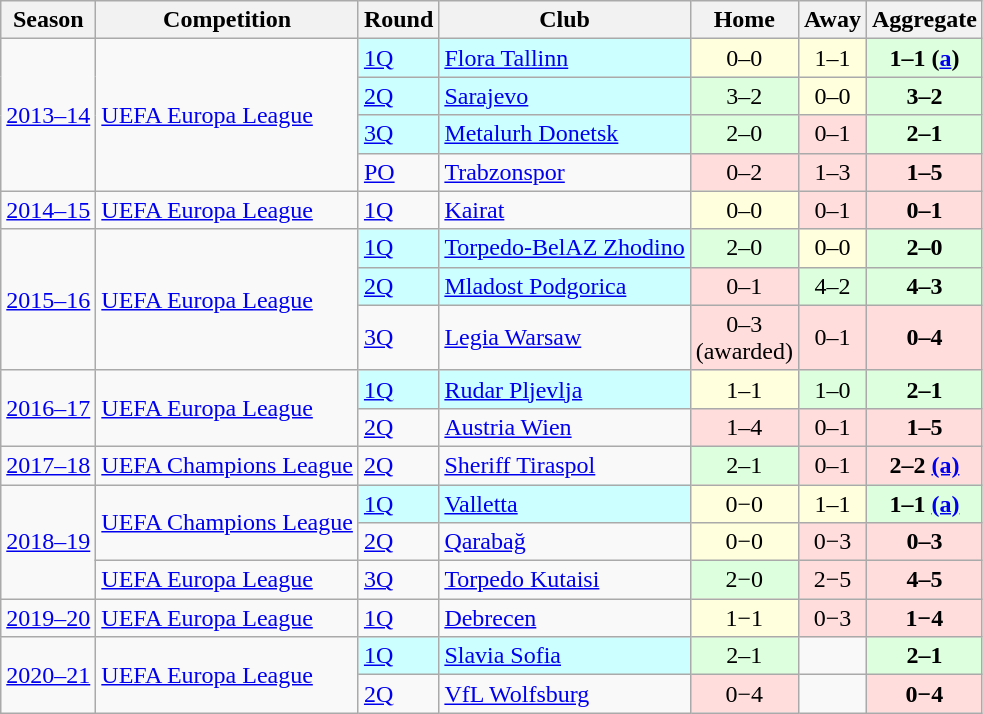<table class="wikitable" style="text-align:left;">
<tr>
<th>Season</th>
<th>Competition</th>
<th>Round</th>
<th>Club</th>
<th>Home</th>
<th>Away</th>
<th>Aggregate</th>
</tr>
<tr>
<td rowspan=4><a href='#'>2013–14</a></td>
<td rowspan=4><a href='#'>UEFA Europa League</a></td>
<td style="background-color:#CFF"><a href='#'>1Q</a></td>
<td style="background-color:#CFF"> <a href='#'>Flora Tallinn</a></td>
<td style="text-align:center; background:#ffd;">0–0</td>
<td style="text-align:center; background:#ffd;">1–1</td>
<td style="text-align:center; background:#dfd;"><strong>1–1 (<a href='#'>a</a>)</strong></td>
</tr>
<tr>
<td style="background-color:#CFF"><a href='#'>2Q</a></td>
<td style="background-color:#CFF"> <a href='#'>Sarajevo</a></td>
<td style="text-align:center; background:#dfd;">3–2</td>
<td style="text-align:center; background:#ffd;">0–0</td>
<td style="text-align:center; background:#dfd;"><strong>3–2</strong></td>
</tr>
<tr>
<td style="background-color:#CFF"><a href='#'>3Q</a></td>
<td style="background-color:#CFF"> <a href='#'>Metalurh Donetsk</a></td>
<td style="text-align:center; background:#dfd;">2–0</td>
<td style="text-align:center; background:#fdd;">0–1</td>
<td style="text-align:center; background:#dfd;"><strong>2–1</strong></td>
</tr>
<tr>
<td><a href='#'>PO</a></td>
<td> <a href='#'>Trabzonspor</a></td>
<td style="text-align:center; background:#fdd;">0–2</td>
<td style="text-align:center; background:#fdd;">1–3</td>
<td style="text-align:center; background:#fdd;"><strong>1–5</strong></td>
</tr>
<tr>
<td><a href='#'>2014–15</a></td>
<td><a href='#'>UEFA Europa League</a></td>
<td><a href='#'>1Q</a></td>
<td> <a href='#'>Kairat</a></td>
<td style="text-align:center; background:#ffd;">0–0</td>
<td style="text-align:center; background:#fdd;">0–1</td>
<td style="text-align:center; background:#fdd;"><strong>0–1</strong></td>
</tr>
<tr>
<td rowspan=3><a href='#'>2015–16</a></td>
<td rowspan=3><a href='#'>UEFA Europa League</a></td>
<td style="background-color:#CFF"><a href='#'>1Q</a></td>
<td style="background-color:#CFF"> <a href='#'>Torpedo-BelAZ Zhodino</a></td>
<td style="text-align:center; background:#dfd;">2–0</td>
<td style="text-align:center; background:#ffd;">0–0</td>
<td style="text-align:center; background:#dfd;"><strong>2–0</strong></td>
</tr>
<tr>
<td style="background-color:#CFF"><a href='#'>2Q</a></td>
<td style="background-color:#CFF"> <a href='#'>Mladost Podgorica</a></td>
<td style="text-align:center; background:#fdd;">0–1</td>
<td style="text-align:center; background:#dfd;">4–2</td>
<td style="text-align:center; background:#dfd;"><strong>4–3</strong></td>
</tr>
<tr>
<td><a href='#'>3Q</a></td>
<td> <a href='#'>Legia Warsaw</a></td>
<td style="text-align:center; background:#fdd;">0–3<br>(awarded)</td>
<td style="text-align:center; background:#fdd;">0–1</td>
<td style="text-align:center; background:#fdd;"><strong>0–4</strong></td>
</tr>
<tr>
<td rowspan="2"><a href='#'>2016–17</a></td>
<td rowspan="2"><a href='#'>UEFA Europa League</a></td>
<td style="background-color:#CFF"><a href='#'>1Q</a></td>
<td style="background-color:#CFF"> <a href='#'>Rudar Pljevlja</a></td>
<td style="text-align:center; background:#ffd;">1–1</td>
<td style="text-align:center; background:#dfd;">1–0</td>
<td style="text-align:center; background:#dfd;"><strong>2–1</strong></td>
</tr>
<tr>
<td><a href='#'>2Q</a></td>
<td> <a href='#'>Austria Wien</a></td>
<td style="text-align:center; background:#fdd;">1–4</td>
<td style="text-align:center; background:#fdd;">0–1</td>
<td style="text-align:center; background:#fdd;"><strong>1–5</strong></td>
</tr>
<tr>
<td><a href='#'>2017–18</a></td>
<td><a href='#'>UEFA Champions League</a></td>
<td><a href='#'>2Q</a></td>
<td> <a href='#'>Sheriff Tiraspol</a></td>
<td style="text-align:center; background:#dfd;">2–1</td>
<td style="text-align:center; background:#fdd;">0–1</td>
<td style="text-align:center; background:#fdd;"><strong>2–2 <a href='#'>(a)</a></strong></td>
</tr>
<tr>
<td rowspan="3"><a href='#'>2018–19</a></td>
<td rowspan="2"><a href='#'>UEFA Champions League</a></td>
<td style="background-color:#CFF"><a href='#'>1Q</a></td>
<td style="background-color:#CFF"> <a href='#'>Valletta</a></td>
<td style="text-align:center; background:#ffd;">0−0</td>
<td style="text-align:center; background:#ffd;">1–1</td>
<td style="text-align:center; background:#dfd;"><strong>1–1 <a href='#'>(a)</a></strong></td>
</tr>
<tr>
<td><a href='#'>2Q</a></td>
<td> <a href='#'>Qarabağ</a></td>
<td style="text-align:center; background:#ffd;">0−0</td>
<td style="text-align:center; background:#fdd;">0−3</td>
<td style="text-align:center; background:#fdd;"><strong>0–3</strong></td>
</tr>
<tr>
<td rowspan="1"><a href='#'>UEFA Europa League</a></td>
<td><a href='#'>3Q</a></td>
<td> <a href='#'>Torpedo Kutaisi</a></td>
<td style="text-align:center; background:#dfd;">2−0</td>
<td style="text-align:center; background:#fdd;">2−5</td>
<td style="text-align:center; background:#fdd;"><strong>4–5</strong></td>
</tr>
<tr>
<td><a href='#'>2019–20</a></td>
<td><a href='#'>UEFA Europa League</a></td>
<td><a href='#'>1Q</a></td>
<td> <a href='#'>Debrecen</a></td>
<td style="text-align:center; background:#ffd;">1−1</td>
<td style="text-align:center; background:#fdd;">0−3</td>
<td style="text-align:center; background:#fdd;"><strong>1−4</strong></td>
</tr>
<tr>
<td rowspan="2"><a href='#'>2020–21</a></td>
<td rowspan="2"><a href='#'>UEFA Europa League</a></td>
<td style="background-color:#CFF"><a href='#'>1Q</a></td>
<td style="background-color:#CFF"> <a href='#'>Slavia Sofia</a></td>
<td style="text-align:center; background:#dfd;">2–1</td>
<td></td>
<td style="text-align:center; background:#dfd;"><strong>2–1</strong></td>
</tr>
<tr>
<td><a href='#'>2Q</a></td>
<td> <a href='#'>VfL Wolfsburg</a></td>
<td style="text-align:center; background:#fdd;">0−4</td>
<td></td>
<td style="text-align:center; background:#fdd;"><strong>0−4</strong></td>
</tr>
</table>
